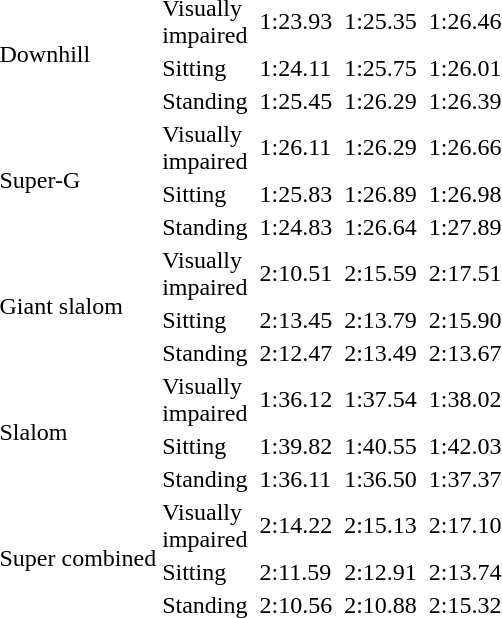<table>
<tr>
<td rowspan="3">Downhill<br></td>
<td>Visually<br>impaired</td>
<td></td>
<td>1:23.93</td>
<td></td>
<td>1:25.35</td>
<td></td>
<td>1:26.46</td>
</tr>
<tr>
<td>Sitting</td>
<td></td>
<td>1:24.11</td>
<td></td>
<td>1:25.75</td>
<td></td>
<td>1:26.01</td>
</tr>
<tr>
<td>Standing</td>
<td></td>
<td>1:25.45</td>
<td></td>
<td>1:26.29</td>
<td></td>
<td>1:26.39</td>
</tr>
<tr>
<td rowspan="3">Super-G<br></td>
<td>Visually<br>impaired</td>
<td></td>
<td>1:26.11</td>
<td></td>
<td>1:26.29</td>
<td></td>
<td>1:26.66</td>
</tr>
<tr>
<td>Sitting</td>
<td></td>
<td>1:25.83</td>
<td></td>
<td>1:26.89</td>
<td></td>
<td>1:26.98</td>
</tr>
<tr>
<td>Standing</td>
<td></td>
<td>1:24.83</td>
<td></td>
<td>1:26.64</td>
<td></td>
<td>1:27.89</td>
</tr>
<tr>
<td rowspan="3">Giant slalom<br></td>
<td>Visually<br>impaired</td>
<td></td>
<td>2:10.51</td>
<td></td>
<td>2:15.59</td>
<td></td>
<td>2:17.51</td>
</tr>
<tr>
<td>Sitting</td>
<td></td>
<td>2:13.45</td>
<td></td>
<td>2:13.79</td>
<td></td>
<td>2:15.90</td>
</tr>
<tr>
<td>Standing</td>
<td></td>
<td>2:12.47</td>
<td></td>
<td>2:13.49</td>
<td></td>
<td>2:13.67</td>
</tr>
<tr>
<td rowspan="3">Slalom<br></td>
<td>Visually<br>impaired</td>
<td></td>
<td>1:36.12</td>
<td></td>
<td>1:37.54</td>
<td></td>
<td>1:38.02</td>
</tr>
<tr>
<td>Sitting</td>
<td></td>
<td>1:39.82</td>
<td></td>
<td>1:40.55</td>
<td></td>
<td>1:42.03</td>
</tr>
<tr>
<td>Standing</td>
<td></td>
<td>1:36.11</td>
<td></td>
<td>1:36.50</td>
<td></td>
<td>1:37.37</td>
</tr>
<tr>
<td rowspan="3">Super combined<br></td>
<td>Visually<br>impaired</td>
<td></td>
<td>2:14.22</td>
<td></td>
<td>2:15.13</td>
<td></td>
<td>2:17.10</td>
</tr>
<tr>
<td>Sitting</td>
<td></td>
<td>2:11.59</td>
<td></td>
<td>2:12.91</td>
<td></td>
<td>2:13.74</td>
</tr>
<tr>
<td>Standing</td>
<td></td>
<td>2:10.56</td>
<td></td>
<td>2:10.88</td>
<td></td>
<td>2:15.32</td>
</tr>
</table>
